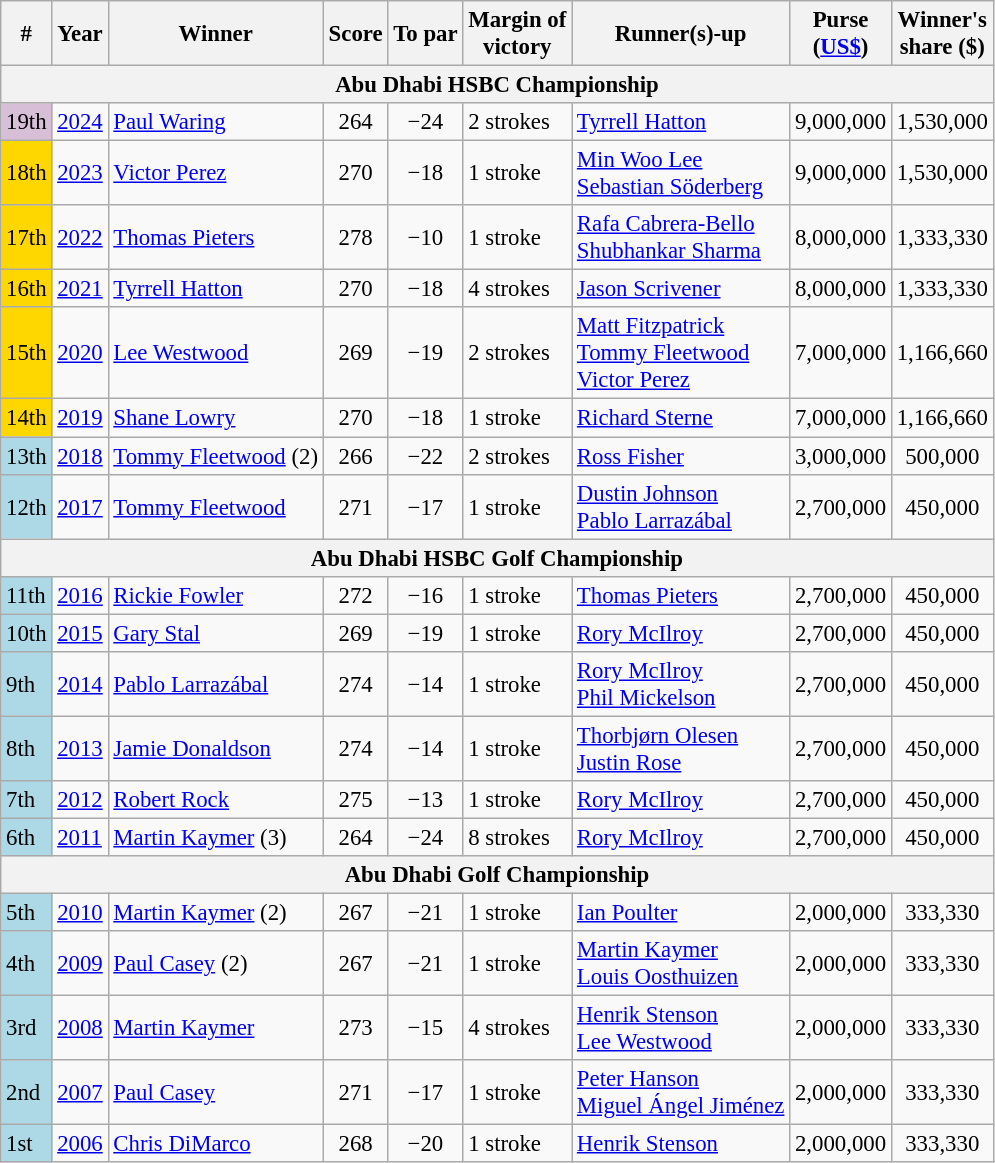<table class=wikitable style="font-size:95%">
<tr>
<th>#</th>
<th>Year</th>
<th>Winner</th>
<th>Score</th>
<th>To par</th>
<th>Margin of<br>victory</th>
<th>Runner(s)-up</th>
<th>Purse<br>(<a href='#'>US$</a>)</th>
<th>Winner's<br>share ($)</th>
</tr>
<tr>
<th colspan=11>Abu Dhabi HSBC Championship</th>
</tr>
<tr>
<td style="background:thistle">19th</td>
<td><a href='#'>2024</a></td>
<td> <a href='#'>Paul Waring</a></td>
<td align=center>264</td>
<td align=center>−24</td>
<td>2 strokes</td>
<td> <a href='#'>Tyrrell Hatton</a></td>
<td align=center>9,000,000</td>
<td align=center>1,530,000</td>
</tr>
<tr>
<td style="background:gold">18th</td>
<td><a href='#'>2023</a></td>
<td> <a href='#'>Victor Perez</a></td>
<td align=center>270</td>
<td align=center>−18</td>
<td>1 stroke</td>
<td> <a href='#'>Min Woo Lee</a><br> <a href='#'>Sebastian Söderberg</a></td>
<td align=center>9,000,000</td>
<td align=center>1,530,000</td>
</tr>
<tr>
<td style="background:gold">17th</td>
<td><a href='#'>2022</a></td>
<td> <a href='#'>Thomas Pieters</a></td>
<td align=center>278</td>
<td align=center>−10</td>
<td>1 stroke</td>
<td> <a href='#'>Rafa Cabrera-Bello</a><br> <a href='#'>Shubhankar Sharma</a></td>
<td align=center>8,000,000</td>
<td align=center>1,333,330</td>
</tr>
<tr>
<td style="background:gold">16th</td>
<td><a href='#'>2021</a></td>
<td> <a href='#'>Tyrrell Hatton</a></td>
<td align=center>270</td>
<td align=center>−18</td>
<td>4 strokes</td>
<td> <a href='#'>Jason Scrivener</a></td>
<td align=center>8,000,000</td>
<td align=center>1,333,330</td>
</tr>
<tr>
<td style="background:gold">15th</td>
<td><a href='#'>2020</a></td>
<td> <a href='#'>Lee Westwood</a></td>
<td align=center>269</td>
<td align=center>−19</td>
<td>2 strokes</td>
<td> <a href='#'>Matt Fitzpatrick</a><br> <a href='#'>Tommy Fleetwood</a><br> <a href='#'>Victor Perez</a></td>
<td align=center>7,000,000</td>
<td align=center>1,166,660</td>
</tr>
<tr>
<td style="background:gold">14th</td>
<td><a href='#'>2019</a></td>
<td> <a href='#'>Shane Lowry</a></td>
<td align=center>270</td>
<td align=center>−18</td>
<td>1 stroke</td>
<td> <a href='#'>Richard Sterne</a></td>
<td align=center>7,000,000</td>
<td align=center>1,166,660</td>
</tr>
<tr>
<td style="background:lightblue">13th</td>
<td><a href='#'>2018</a></td>
<td> <a href='#'>Tommy Fleetwood</a> (2)</td>
<td align=center>266</td>
<td align=center>−22</td>
<td>2 strokes</td>
<td> <a href='#'>Ross Fisher</a></td>
<td>3,000,000</td>
<td align=center>500,000</td>
</tr>
<tr>
<td style="background:lightblue">12th</td>
<td><a href='#'>2017</a></td>
<td> <a href='#'>Tommy Fleetwood</a></td>
<td align=center>271</td>
<td align=center>−17</td>
<td>1 stroke</td>
<td> <a href='#'>Dustin Johnson</a><br> <a href='#'>Pablo Larrazábal</a></td>
<td align=center>2,700,000</td>
<td align=center>450,000</td>
</tr>
<tr>
<th colspan="11">Abu Dhabi HSBC Golf Championship</th>
</tr>
<tr>
<td style="background:lightblue">11th</td>
<td><a href='#'>2016</a></td>
<td> <a href='#'>Rickie Fowler</a></td>
<td align=center>272</td>
<td align=center>−16</td>
<td>1 stroke</td>
<td> <a href='#'>Thomas Pieters</a></td>
<td align=center>2,700,000</td>
<td align=center>450,000</td>
</tr>
<tr>
<td style="background:lightblue">10th</td>
<td><a href='#'>2015</a></td>
<td> <a href='#'>Gary Stal</a></td>
<td align=center>269</td>
<td align=center>−19</td>
<td>1 stroke</td>
<td> <a href='#'>Rory McIlroy</a></td>
<td align=center>2,700,000</td>
<td align=center>450,000</td>
</tr>
<tr>
<td style="background:lightblue">9th</td>
<td><a href='#'>2014</a></td>
<td> <a href='#'>Pablo Larrazábal</a></td>
<td align=center>274</td>
<td align=center>−14</td>
<td>1 stroke</td>
<td> <a href='#'>Rory McIlroy</a><br> <a href='#'>Phil Mickelson</a></td>
<td align=center>2,700,000</td>
<td align=center>450,000</td>
</tr>
<tr>
<td style="background:lightblue">8th</td>
<td><a href='#'>2013</a></td>
<td> <a href='#'>Jamie Donaldson</a></td>
<td align=center>274</td>
<td align=center>−14</td>
<td>1 stroke</td>
<td> <a href='#'>Thorbjørn Olesen</a><br> <a href='#'>Justin Rose</a></td>
<td align=center>2,700,000</td>
<td align=center>450,000</td>
</tr>
<tr>
<td style="background:lightblue">7th</td>
<td><a href='#'>2012</a></td>
<td> <a href='#'>Robert Rock</a></td>
<td align=center>275</td>
<td align=center>−13</td>
<td>1 stroke</td>
<td> <a href='#'>Rory McIlroy</a></td>
<td align=center>2,700,000</td>
<td align=center>450,000</td>
</tr>
<tr>
<td style="background:lightblue">6th</td>
<td><a href='#'>2011</a></td>
<td> <a href='#'>Martin Kaymer</a> (3)</td>
<td align=center>264</td>
<td align=center>−24</td>
<td>8 strokes</td>
<td> <a href='#'>Rory McIlroy</a></td>
<td align=center>2,700,000</td>
<td align=center>450,000</td>
</tr>
<tr>
<th colspan="11">Abu Dhabi Golf Championship</th>
</tr>
<tr>
<td style="background:lightblue">5th</td>
<td><a href='#'>2010</a></td>
<td> <a href='#'>Martin Kaymer</a> (2)</td>
<td align=center>267</td>
<td align=center>−21</td>
<td>1 stroke</td>
<td> <a href='#'>Ian Poulter</a></td>
<td align=center>2,000,000</td>
<td align=center>333,330</td>
</tr>
<tr>
<td style="background:lightblue">4th</td>
<td><a href='#'>2009</a></td>
<td> <a href='#'>Paul Casey</a> (2)</td>
<td align=center>267</td>
<td align=center>−21</td>
<td>1 stroke</td>
<td> <a href='#'>Martin Kaymer</a><br> <a href='#'>Louis Oosthuizen</a></td>
<td>2,000,000</td>
<td align=center>333,330</td>
</tr>
<tr>
<td style="background:lightblue">3rd</td>
<td><a href='#'>2008</a></td>
<td> <a href='#'>Martin Kaymer</a></td>
<td align=center>273</td>
<td align=center>−15</td>
<td>4 strokes</td>
<td> <a href='#'>Henrik Stenson</a><br> <a href='#'>Lee Westwood</a></td>
<td align=center>2,000,000</td>
<td align=center>333,330</td>
</tr>
<tr>
<td style="background:lightblue">2nd</td>
<td><a href='#'>2007</a></td>
<td> <a href='#'>Paul Casey</a></td>
<td align=center>271</td>
<td align=center>−17</td>
<td>1 stroke</td>
<td> <a href='#'>Peter Hanson</a><br> <a href='#'>Miguel Ángel Jiménez</a></td>
<td align=center>2,000,000</td>
<td align=center>333,330</td>
</tr>
<tr>
<td style="background:lightblue">1st</td>
<td><a href='#'>2006</a></td>
<td> <a href='#'>Chris DiMarco</a></td>
<td align=center>268</td>
<td align=center>−20</td>
<td>1 stroke</td>
<td> <a href='#'>Henrik Stenson</a></td>
<td align=center>2,000,000</td>
<td align=center>333,330</td>
</tr>
</table>
